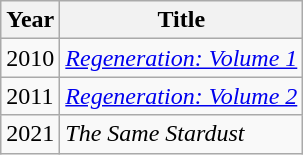<table class="wikitable">
<tr>
<th>Year</th>
<th>Title</th>
</tr>
<tr>
<td>2010</td>
<td align="left"><em><a href='#'>Regeneration: Volume 1</a></em><br></td>
</tr>
<tr>
<td>2011</td>
<td align="left"><em><a href='#'>Regeneration: Volume 2</a></em><br></td>
</tr>
<tr>
<td>2021</td>
<td><em>The Same Stardust</em><br></td>
</tr>
</table>
